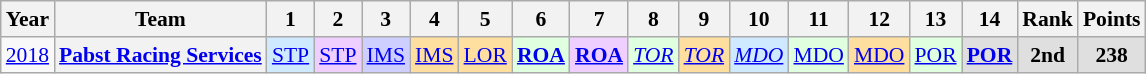<table class="wikitable" style="text-align:center; font-size:90%">
<tr>
<th>Year</th>
<th>Team</th>
<th>1</th>
<th>2</th>
<th>3</th>
<th>4</th>
<th>5</th>
<th>6</th>
<th>7</th>
<th>8</th>
<th>9</th>
<th>10</th>
<th>11</th>
<th>12</th>
<th>13</th>
<th>14</th>
<th>Rank</th>
<th>Points</th>
</tr>
<tr>
<td><a href='#'>2018</a></td>
<th><a href='#'>Pabst Racing Services</a></th>
<td style="background:#CFEAFF;"><a href='#'>STP</a><br></td>
<td style="background:#EFCFFF;"><a href='#'>STP</a><br></td>
<td style="background:#CFCFFF;"><a href='#'>IMS</a><br></td>
<td style="background:#FFDF9F;"><a href='#'>IMS</a><br></td>
<td style="background:#FFDF9F;"><a href='#'>LOR</a><br></td>
<td style="background:#DFFFDF;"><strong><a href='#'>ROA</a></strong><br></td>
<td style="background:#EFCFFF;"><strong><a href='#'>ROA</a></strong><br></td>
<td style="background:#DFFFDF;"><em><a href='#'>TOR</a></em><br></td>
<td style="background:#FFDF9F;"><em><a href='#'>TOR</a></em><br></td>
<td style="background:#CFEAFF;"><em><a href='#'>MDO</a></em><br></td>
<td style="background:#DFFFDF;"><a href='#'>MDO</a><br></td>
<td style="background:#FFDF9F;"><a href='#'>MDO</a><br></td>
<td style="background:#DFFFDF;"><a href='#'>POR</a><br></td>
<td style="background:#DFDFDF;"><strong><a href='#'>POR</a></strong><br></td>
<th style="background:#DFDFDF;">2nd</th>
<th style="background:#DFDFDF;">238</th>
</tr>
</table>
